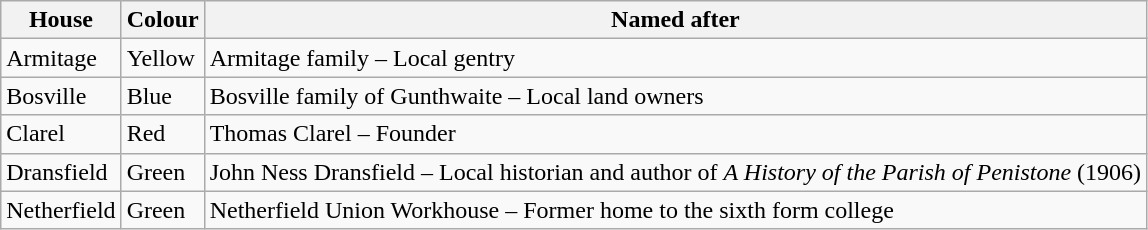<table class="wikitable">
<tr>
<th>House</th>
<th>Colour</th>
<th>Named after</th>
</tr>
<tr>
<td>Armitage</td>
<td>Yellow</td>
<td>Armitage family – Local gentry</td>
</tr>
<tr>
<td>Bosville</td>
<td>Blue</td>
<td>Bosville family of Gunthwaite – Local land owners</td>
</tr>
<tr>
<td>Clarel</td>
<td>Red</td>
<td>Thomas Clarel – Founder</td>
</tr>
<tr>
<td>Dransfield</td>
<td>Green</td>
<td>John Ness Dransfield – Local historian and author of <em>A History of the Parish of Penistone</em> (1906)</td>
</tr>
<tr>
<td>Netherfield</td>
<td>Green</td>
<td>Netherfield Union Workhouse – Former home to the sixth form college</td>
</tr>
</table>
